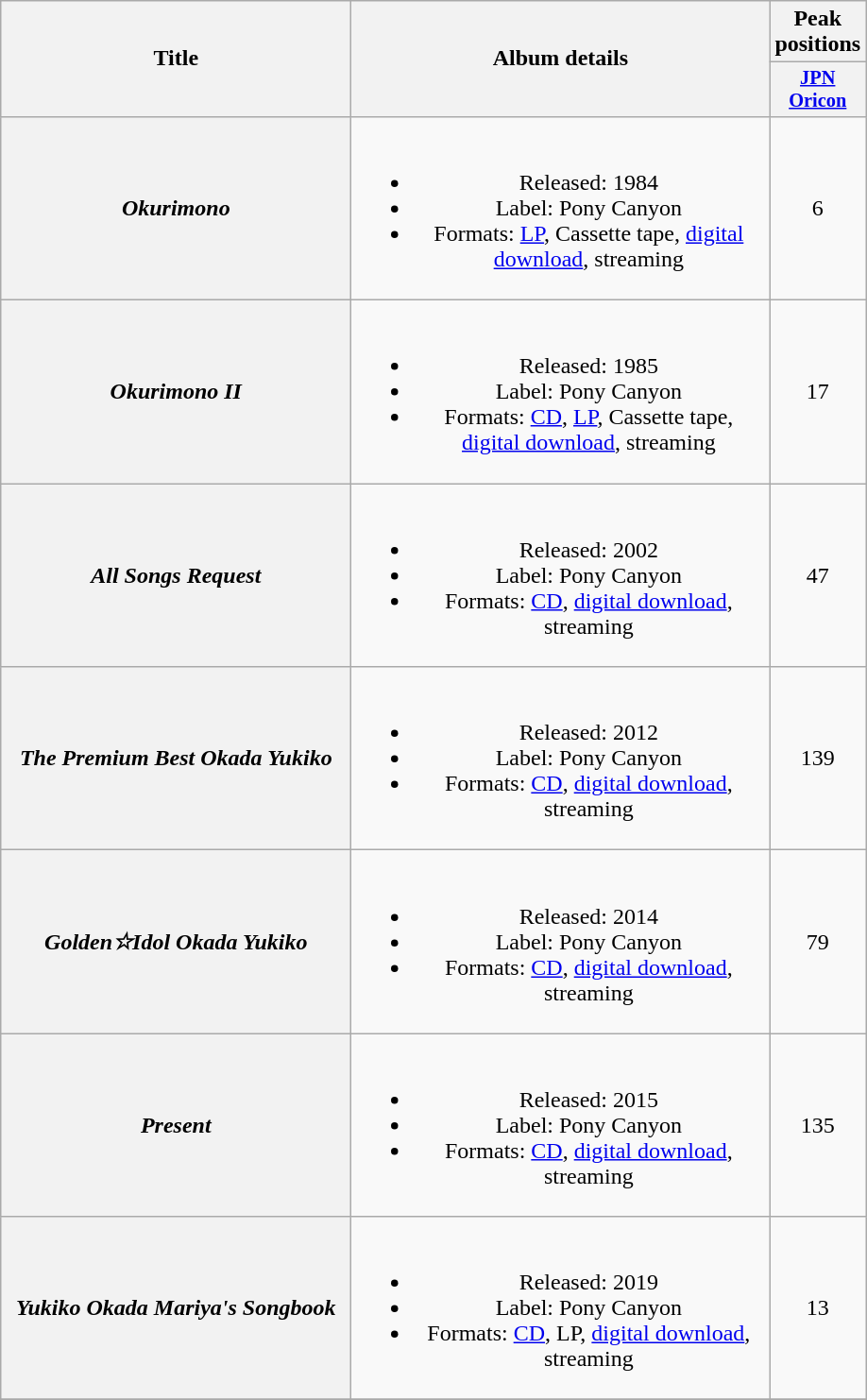<table class="wikitable plainrowheaders" style="text-align:center;">
<tr>
<th style="width:15em;" rowspan="2">Title</th>
<th style="width:18em;" rowspan="2">Album details</th>
<th colspan="1">Peak positions</th>
</tr>
<tr>
<th style="width:3em;font-size:85%"><a href='#'>JPN<br>Oricon</a><br></th>
</tr>
<tr>
<th scope="row"><em>Okurimono</em></th>
<td><br><ul><li>Released: 1984</li><li>Label: Pony Canyon</li><li>Formats: <a href='#'>LP</a>, Cassette tape, <a href='#'>digital download</a>, streaming</li></ul></td>
<td>6</td>
</tr>
<tr>
<th scope="row"><em>Okurimono II</em></th>
<td><br><ul><li>Released: 1985</li><li>Label: Pony Canyon</li><li>Formats: <a href='#'>CD</a>, <a href='#'>LP</a>, Cassette tape, <a href='#'>digital download</a>, streaming</li></ul></td>
<td>17</td>
</tr>
<tr>
<th scope="row"><em>All Songs Request</em></th>
<td><br><ul><li>Released: 2002</li><li>Label: Pony Canyon</li><li>Formats: <a href='#'>CD</a>, <a href='#'>digital download</a>, streaming</li></ul></td>
<td>47</td>
</tr>
<tr>
<th scope="row"><em>The Premium Best Okada Yukiko</em></th>
<td><br><ul><li>Released: 2012</li><li>Label: Pony Canyon</li><li>Formats: <a href='#'>CD</a>, <a href='#'>digital download</a>, streaming</li></ul></td>
<td>139</td>
</tr>
<tr>
<th scope="row"><em>Golden☆Idol Okada Yukiko</em></th>
<td><br><ul><li>Released: 2014</li><li>Label: Pony Canyon</li><li>Formats: <a href='#'>CD</a>, <a href='#'>digital download</a>, streaming</li></ul></td>
<td>79</td>
</tr>
<tr>
<th scope="row"><em>Present</em></th>
<td><br><ul><li>Released: 2015</li><li>Label: Pony Canyon</li><li>Formats: <a href='#'>CD</a>, <a href='#'>digital download</a>, streaming</li></ul></td>
<td>135</td>
</tr>
<tr>
<th scope="row"><em>Yukiko Okada  Mariya's Songbook</em></th>
<td><br><ul><li>Released: 2019</li><li>Label: Pony Canyon</li><li>Formats: <a href='#'>CD</a>, LP, <a href='#'>digital download</a>, streaming</li></ul></td>
<td>13</td>
</tr>
<tr>
</tr>
</table>
